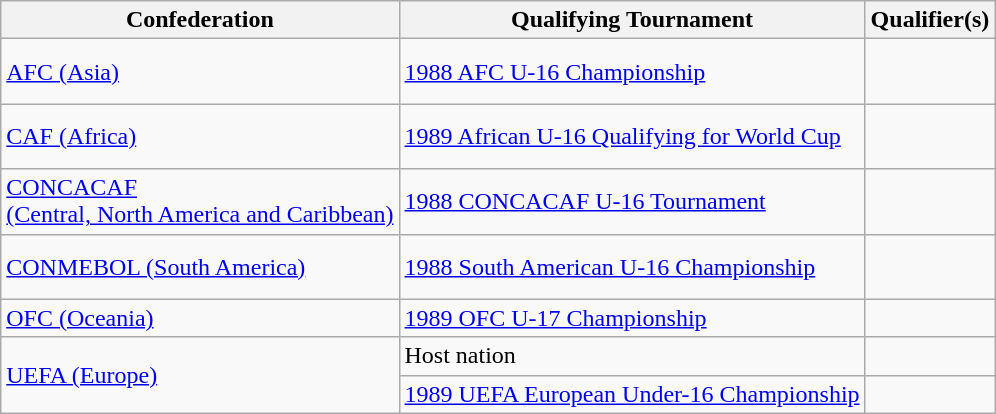<table class=wikitable>
<tr>
<th>Confederation</th>
<th>Qualifying Tournament</th>
<th>Qualifier(s)</th>
</tr>
<tr>
<td><a href='#'>AFC (Asia)</a></td>
<td><a href='#'>1988 AFC U-16 Championship</a></td>
<td><br><br></td>
</tr>
<tr>
<td><a href='#'>CAF (Africa)</a></td>
<td><a href='#'>1989 African U-16 Qualifying for World Cup</a></td>
<td><br><br></td>
</tr>
<tr>
<td><a href='#'>CONCACAF <br>(Central, North America and Caribbean)</a></td>
<td><a href='#'>1988 CONCACAF U-16 Tournament</a></td>
<td><br> <br></td>
</tr>
<tr>
<td><a href='#'>CONMEBOL (South America)</a></td>
<td><a href='#'>1988 South American U-16 Championship</a></td>
<td><br><br></td>
</tr>
<tr>
<td><a href='#'>OFC (Oceania)</a></td>
<td><a href='#'>1989 OFC U-17 Championship</a></td>
<td></td>
</tr>
<tr>
<td rowspan=2><a href='#'>UEFA (Europe)</a></td>
<td>Host nation</td>
<td></td>
</tr>
<tr>
<td><a href='#'>1989 UEFA European Under-16 Championship</a></td>
<td><br></td>
</tr>
</table>
